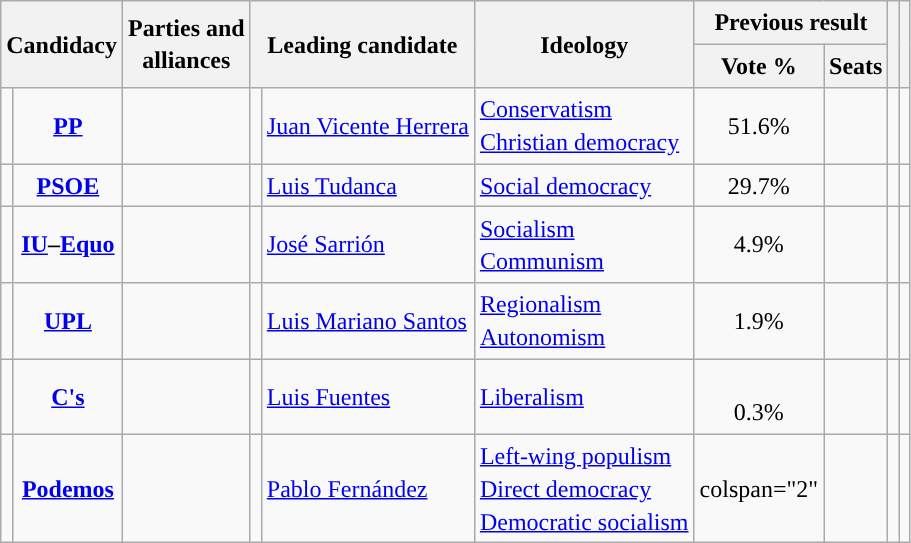<table class="wikitable" style="line-height:1.35em; text-align:left;">
<tr>
<th colspan="2" rowspan="2">Candidacy</th>
<th rowspan="2">Parties and<br>alliances</th>
<th colspan="2" rowspan="2">Leading candidate</th>
<th rowspan="2">Ideology</th>
<th colspan="2">Previous result</th>
<th rowspan="2"></th>
<th rowspan="2"></th>
</tr>
<tr>
<th>Vote %</th>
<th>Seats</th>
</tr>
<tr>
<td width="1" style="color:inherit;background:"></td>
<td align="center"><strong><a href='#'>PP</a></strong></td>
<td></td>
<td></td>
<td><a href='#'>Juan Vicente Herrera</a></td>
<td><a href='#'>Conservatism</a><br><a href='#'>Christian democracy</a></td>
<td align="center">51.6%</td>
<td></td>
<td></td>
<td><br></td>
</tr>
<tr>
<td style="color:inherit;background:"></td>
<td align="center"><strong><a href='#'>PSOE</a></strong></td>
<td></td>
<td></td>
<td><a href='#'>Luis Tudanca</a></td>
<td><a href='#'>Social democracy</a></td>
<td align="center">29.7%</td>
<td></td>
<td></td>
<td><br></td>
</tr>
<tr>
<td style="color:inherit;background:"></td>
<td align="center"><strong><a href='#'>IU</a>–<a href='#'>Equo</a></strong></td>
<td></td>
<td></td>
<td><a href='#'>José Sarrión</a></td>
<td><a href='#'>Socialism</a><br><a href='#'>Communism</a></td>
<td align="center">4.9%</td>
<td></td>
<td></td>
<td></td>
</tr>
<tr>
<td style="color:inherit;background:"></td>
<td align="center"><strong><a href='#'>UPL</a></strong></td>
<td></td>
<td></td>
<td><a href='#'>Luis Mariano Santos</a></td>
<td><a href='#'>Regionalism</a><br><a href='#'>Autonomism</a></td>
<td align="center">1.9%</td>
<td></td>
<td></td>
<td></td>
</tr>
<tr>
<td style="color:inherit;background:"></td>
<td align="center"><strong><a href='#'>C's</a></strong></td>
<td></td>
<td></td>
<td><a href='#'>Luis Fuentes</a></td>
<td><a href='#'>Liberalism</a></td>
<td align="center"><br>0.3%<br></td>
<td></td>
<td></td>
<td></td>
</tr>
<tr>
<td style="color:inherit;background:"></td>
<td align="center"><strong><a href='#'>Podemos</a></strong></td>
<td></td>
<td></td>
<td><a href='#'>Pablo Fernández</a></td>
<td><a href='#'>Left-wing populism</a><br><a href='#'>Direct democracy</a><br><a href='#'>Democratic socialism</a></td>
<td>colspan="2" </td>
<td></td>
<td><br></td>
</tr>
</table>
